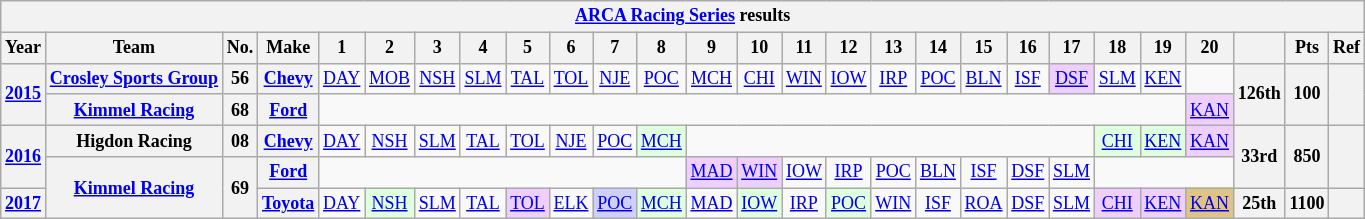<table class="wikitable" style="text-align:center; font-size:75%">
<tr>
<th colspan=48><a href='#'>ARCA Racing Series</a> results</th>
</tr>
<tr>
<th>Year</th>
<th>Team</th>
<th>No.</th>
<th>Make</th>
<th>1</th>
<th>2</th>
<th>3</th>
<th>4</th>
<th>5</th>
<th>6</th>
<th>7</th>
<th>8</th>
<th>9</th>
<th>10</th>
<th>11</th>
<th>12</th>
<th>13</th>
<th>14</th>
<th>15</th>
<th>16</th>
<th>17</th>
<th>18</th>
<th>19</th>
<th>20</th>
<th></th>
<th>Pts</th>
<th>Ref</th>
</tr>
<tr>
<th rowspan=2><a href='#'>2015</a></th>
<th><a href='#'>Crosley Sports Group</a></th>
<th>56</th>
<th><a href='#'>Chevy</a></th>
<td><a href='#'>DAY</a></td>
<td><a href='#'>MOB</a></td>
<td><a href='#'>NSH</a></td>
<td><a href='#'>SLM</a></td>
<td><a href='#'>TAL</a></td>
<td><a href='#'>TOL</a></td>
<td><a href='#'>NJE</a></td>
<td><a href='#'>POC</a></td>
<td><a href='#'>MCH</a></td>
<td><a href='#'>CHI</a></td>
<td><a href='#'>WIN</a></td>
<td><a href='#'>IOW</a></td>
<td><a href='#'>IRP</a></td>
<td><a href='#'>POC</a></td>
<td><a href='#'>BLN</a></td>
<td><a href='#'>ISF</a></td>
<td style="background:#EFCFFF;"><a href='#'>DSF</a><br></td>
<td><a href='#'>SLM</a></td>
<td><a href='#'>KEN</a></td>
<td></td>
<th rowspan=2>126th</th>
<th rowspan=2>100</th>
<th rowspan=2></th>
</tr>
<tr>
<th><a href='#'>Kimmel Racing</a></th>
<th>68</th>
<th><a href='#'>Ford</a></th>
<td colspan=19></td>
<td style="background:#EFCFFF;"><a href='#'>KAN</a><br></td>
</tr>
<tr>
<th rowspan=2><a href='#'>2016</a></th>
<th>Higdon Racing</th>
<th>08</th>
<th><a href='#'>Chevy</a></th>
<td><a href='#'>DAY</a></td>
<td><a href='#'>NSH</a></td>
<td><a href='#'>SLM</a></td>
<td><a href='#'>TAL</a></td>
<td><a href='#'>TOL</a></td>
<td><a href='#'>NJE</a></td>
<td><a href='#'>POC</a></td>
<td style="background:#DFFFDF;"><a href='#'>MCH</a><br></td>
<td colspan=9></td>
<td style="background:#DFFFDF;"><a href='#'>CHI</a><br></td>
<td style="background:#DFFFDF;"><a href='#'>KEN</a><br></td>
<td style="background:#EFCFFF;"><a href='#'>KAN</a><br></td>
<th rowspan=2>33rd</th>
<th rowspan=2>850</th>
<th rowspan=2></th>
</tr>
<tr>
<th rowspan=2><a href='#'>Kimmel Racing</a></th>
<th rowspan=2>69</th>
<th><a href='#'>Ford</a></th>
<td colspan=8></td>
<td style="background:#EFCFFF;"><a href='#'>MAD</a><br></td>
<td style="background:#EFCFFF;"><a href='#'>WIN</a><br></td>
<td><a href='#'>IOW</a></td>
<td><a href='#'>IRP</a></td>
<td><a href='#'>POC</a></td>
<td><a href='#'>BLN</a></td>
<td><a href='#'>ISF</a></td>
<td><a href='#'>DSF</a></td>
<td><a href='#'>SLM</a></td>
<td colspan=3></td>
</tr>
<tr>
<th><a href='#'>2017</a></th>
<th><a href='#'>Toyota</a></th>
<td><a href='#'>DAY</a></td>
<td style="background:#DFFFDF;"><a href='#'>NSH</a><br></td>
<td><a href='#'>SLM</a></td>
<td><a href='#'>TAL</a></td>
<td style="background:#EFCFFF;"><a href='#'>TOL</a><br></td>
<td><a href='#'>ELK</a></td>
<td style="background:#CFCFFF;"><a href='#'>POC</a><br></td>
<td style="background:#DFFFDF;"><a href='#'>MCH</a><br></td>
<td><a href='#'>MAD</a></td>
<td style="background:#DFFFDF;"><a href='#'>IOW</a><br></td>
<td><a href='#'>IRP</a></td>
<td style="background:#DFFFDF;"><a href='#'>POC</a><br></td>
<td><a href='#'>WIN</a></td>
<td><a href='#'>ISF</a></td>
<td><a href='#'>ROA</a></td>
<td><a href='#'>DSF</a></td>
<td><a href='#'>SLM</a></td>
<td style="background:#EFCFFF;"><a href='#'>CHI</a><br></td>
<td style="background:#EFCFFF;"><a href='#'>KEN</a><br></td>
<td style="background:#DFC484;"><a href='#'>KAN</a><br></td>
<th>25th</th>
<th>1100</th>
<th></th>
</tr>
</table>
